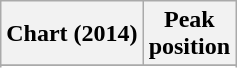<table class="wikitable sortable">
<tr>
<th>Chart (2014)</th>
<th>Peak<br>position</th>
</tr>
<tr>
</tr>
<tr>
</tr>
<tr>
</tr>
<tr>
</tr>
</table>
